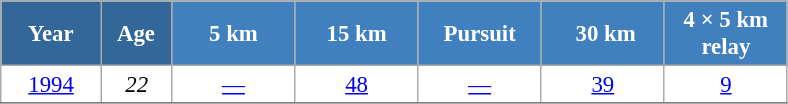<table class="wikitable" style="font-size:95%; text-align:center; border:grey solid 1px; border-collapse:collapse; background:#ffffff;">
<tr>
<th style="background-color:#369; color:white; width:60px;"> Year </th>
<th style="background-color:#369; color:white; width:40px;"> Age </th>
<th style="background-color:#4180be; color:white; width:75px;"> 5 km </th>
<th style="background-color:#4180be; color:white; width:75px;"> 15 km </th>
<th style="background-color:#4180be; color:white; width:75px;"> Pursuit </th>
<th style="background-color:#4180be; color:white; width:75px;"> 30 km</th>
<th style="background-color:#4180be; color:white; width:75px;"> 4 × 5 km <br> relay </th>
</tr>
<tr>
<td><a href='#'>1994</a></td>
<td><em>22</em></td>
<td><a href='#'>—</a></td>
<td><a href='#'>48</a></td>
<td><a href='#'>—</a></td>
<td><a href='#'>39</a></td>
<td><a href='#'>9</a></td>
</tr>
<tr>
</tr>
</table>
